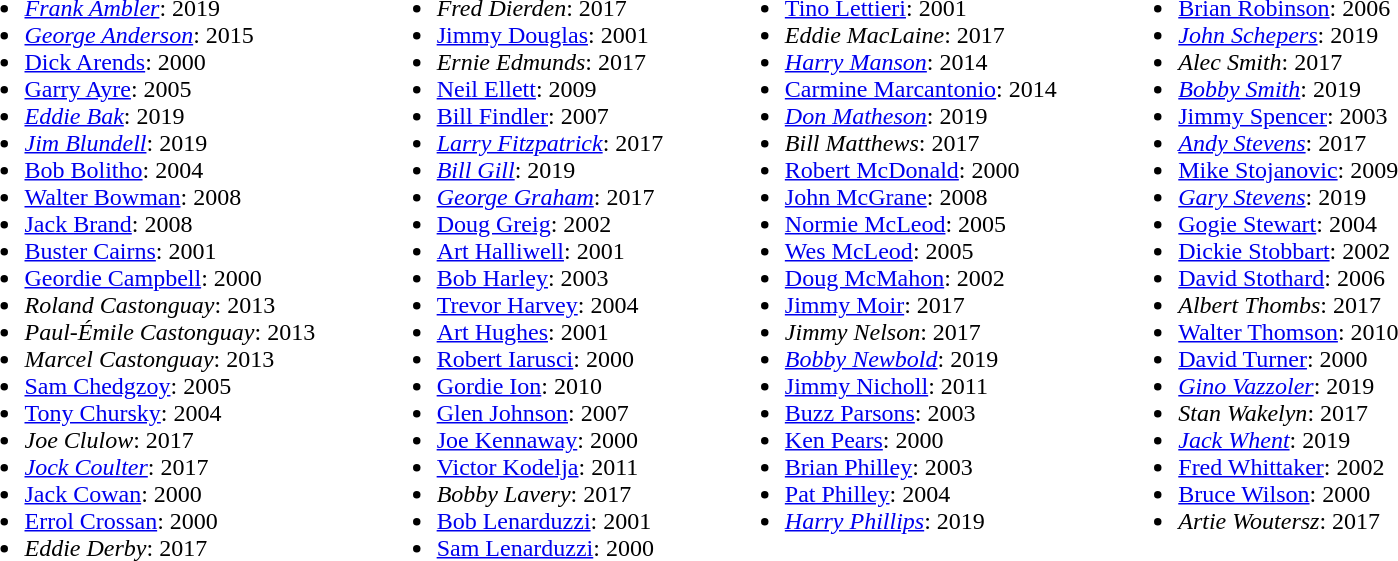<table>
<tr>
<td valign="top"><br><ul><li><em><a href='#'>Frank Ambler</a></em>: 2019</li><li><a href='#'><em>George Anderson</em></a>: 2015</li><li><a href='#'>Dick Arends</a>: 2000</li><li><a href='#'>Garry Ayre</a>: 2005</li><li><em><a href='#'>Eddie Bak</a></em>: 2019</li><li><em><a href='#'>Jim Blundell</a></em>: 2019</li><li><a href='#'>Bob Bolitho</a>: 2004</li><li><a href='#'>Walter Bowman</a>: 2008</li><li><a href='#'>Jack Brand</a>: 2008</li><li><a href='#'>Buster Cairns</a>: 2001</li><li><a href='#'>Geordie Campbell</a>: 2000</li><li><em>Roland Castonguay</em>: 2013</li><li><em>Paul-Émile Castonguay</em>: 2013</li><li><em>Marcel Castonguay</em>: 2013</li><li><a href='#'>Sam Chedgzoy</a>: 2005</li><li><a href='#'>Tony Chursky</a>: 2004</li><li><em>Joe Clulow</em>: 2017</li><li><em><a href='#'>Jock Coulter</a></em>: 2017</li><li><a href='#'>Jack Cowan</a>: 2000</li><li><a href='#'>Errol Crossan</a>: 2000</li><li><em>Eddie Derby</em>: 2017</li></ul></td>
<td width="33"> </td>
<td valign="top"><br><ul><li><em>Fred Dierden</em>: 2017</li><li><a href='#'>Jimmy Douglas</a>: 2001</li><li><em>Ernie Edmunds</em>: 2017</li><li><a href='#'>Neil Ellett</a>: 2009</li><li><a href='#'>Bill Findler</a>: 2007</li><li><em><a href='#'>Larry Fitzpatrick</a></em>: 2017</li><li><em><a href='#'>Bill Gill</a></em>: 2019</li><li><em><a href='#'>George Graham</a></em>: 2017</li><li><a href='#'>Doug Greig</a>: 2002</li><li><a href='#'>Art Halliwell</a>: 2001</li><li><a href='#'>Bob Harley</a>: 2003</li><li><a href='#'>Trevor Harvey</a>: 2004</li><li><a href='#'>Art Hughes</a>: 2001</li><li><a href='#'>Robert Iarusci</a>: 2000</li><li><a href='#'>Gordie Ion</a>: 2010</li><li><a href='#'>Glen Johnson</a>: 2007</li><li><a href='#'>Joe Kennaway</a>: 2000</li><li><a href='#'>Victor Kodelja</a>: 2011</li><li><em>Bobby Lavery</em>: 2017</li><li><a href='#'>Bob Lenarduzzi</a>: 2001</li><li><a href='#'>Sam Lenarduzzi</a>: 2000</li></ul></td>
<td width="33"> </td>
<td valign="top"><br><ul><li><a href='#'>Tino Lettieri</a>: 2001</li><li><em>Eddie MacLaine</em>: 2017</li><li><a href='#'><em>Harry Manson</em></a>: 2014</li><li><a href='#'>Carmine Marcantonio</a>: 2014</li><li><em><a href='#'>Don Matheson</a></em>: 2019</li><li><em>Bill Matthews</em>: 2017</li><li><a href='#'>Robert McDonald</a>: 2000</li><li><a href='#'>John McGrane</a>: 2008</li><li><a href='#'>Normie McLeod</a>: 2005</li><li><a href='#'>Wes McLeod</a>: 2005</li><li><a href='#'>Doug McMahon</a>: 2002</li><li><a href='#'>Jimmy Moir</a>: 2017</li><li><em>Jimmy Nelson</em>: 2017</li><li><em><a href='#'>Bobby Newbold</a></em>: 2019</li><li><a href='#'>Jimmy Nicholl</a>: 2011</li><li><a href='#'>Buzz Parsons</a>: 2003</li><li><a href='#'>Ken Pears</a>: 2000</li><li><a href='#'>Brian Philley</a>: 2003</li><li><a href='#'>Pat Philley</a>: 2004</li><li><em><a href='#'>Harry Phillips</a></em>: 2019</li></ul></td>
<td width="33"> </td>
<td valign="top"><br><ul><li><a href='#'>Brian Robinson</a>: 2006</li><li><em><a href='#'>John Schepers</a></em>: 2019</li><li><em>Alec Smith</em>: 2017</li><li><em><a href='#'>Bobby Smith</a></em>: 2019</li><li><a href='#'>Jimmy Spencer</a>: 2003</li><li><em><a href='#'>Andy Stevens</a></em>: 2017</li><li><a href='#'>Mike Stojanovic</a>: 2009</li><li><em><a href='#'>Gary Stevens</a></em>: 2019</li><li><a href='#'>Gogie Stewart</a>: 2004</li><li><a href='#'>Dickie Stobbart</a>: 2002</li><li><a href='#'>David Stothard</a>: 2006</li><li><em>Albert Thombs</em>: 2017</li><li><a href='#'>Walter Thomson</a>: 2010</li><li><a href='#'>David Turner</a>: 2000</li><li><em><a href='#'>Gino Vazzoler</a></em>: 2019</li><li><em>Stan Wakelyn</em>: 2017</li><li><em><a href='#'>Jack Whent</a></em>: 2019</li><li><a href='#'>Fred Whittaker</a>: 2002</li><li><a href='#'>Bruce Wilson</a>: 2000</li><li><em>Artie Woutersz</em>: 2017</li></ul></td>
</tr>
</table>
